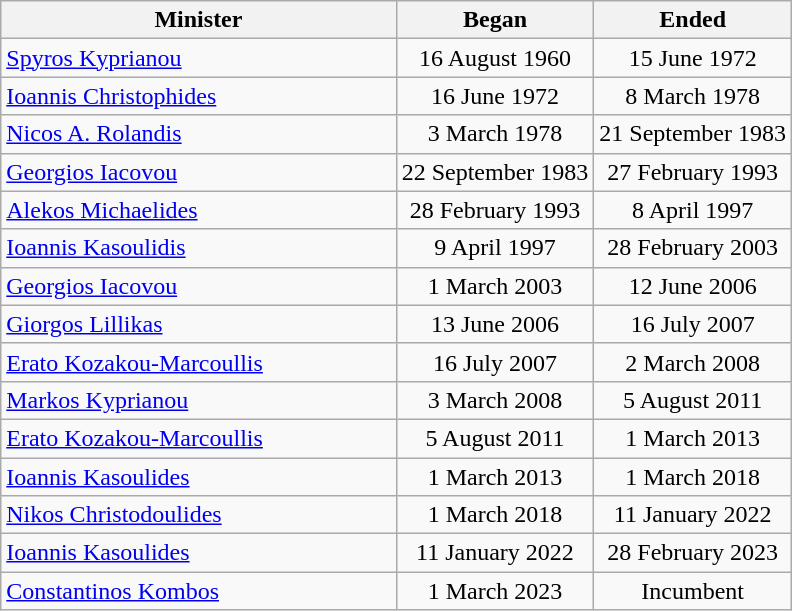<table border="1" class="wikitable">
<tr>
<th width="50%">Minister</th>
<th width="25%">Began</th>
<th width="25%">Ended</th>
</tr>
<tr align=center>
<td align=left><a href='#'>Spyros Kyprianou</a></td>
<td>16 August 1960</td>
<td>15 June 1972</td>
</tr>
<tr align=center>
<td align=left><a href='#'>Ioannis Christophides</a></td>
<td>16 June 1972</td>
<td>8 March 1978</td>
</tr>
<tr align=center>
<td align=left><a href='#'>Nicos A. Rolandis</a></td>
<td>3 March 1978</td>
<td>21 September 1983</td>
</tr>
<tr align=center>
<td align=left><a href='#'>Georgios Iacovou</a></td>
<td>22 September 1983</td>
<td>27 February 1993</td>
</tr>
<tr align=center>
<td align=left><a href='#'>Alekos Michaelides</a></td>
<td>28 February 1993</td>
<td>8 April 1997</td>
</tr>
<tr align=center>
<td align=left><a href='#'>Ioannis Kasoulidis</a></td>
<td>9 April 1997</td>
<td>28 February 2003</td>
</tr>
<tr align=center>
<td align=left><a href='#'>Georgios Iacovou</a></td>
<td>1 March 2003</td>
<td>12 June 2006</td>
</tr>
<tr align=center>
<td align=left><a href='#'>Giorgos Lillikas</a></td>
<td>13 June 2006</td>
<td>16 July 2007</td>
</tr>
<tr align=center>
<td align=left><a href='#'>Erato Kozakou-Marcoullis</a></td>
<td>16 July 2007</td>
<td>2 March 2008</td>
</tr>
<tr align=center>
<td align=left><a href='#'>Markos Kyprianou</a></td>
<td>3 March 2008</td>
<td>5 August 2011</td>
</tr>
<tr align=center>
<td align=left><a href='#'>Erato Kozakou-Marcoullis</a></td>
<td>5 August 2011</td>
<td>1 March 2013</td>
</tr>
<tr align=center>
<td align=left><a href='#'>Ioannis Kasoulides</a></td>
<td>1 March 2013</td>
<td>1 March 2018</td>
</tr>
<tr align=center>
<td align=left><a href='#'>Nikos Christodoulides</a></td>
<td>1 March 2018</td>
<td>11 January 2022</td>
</tr>
<tr align=center>
<td align=left><a href='#'>Ioannis Kasoulides</a></td>
<td>11 January 2022</td>
<td>28 February 2023</td>
</tr>
<tr align=center>
<td align=left><a href='#'>Constantinos Kombos</a></td>
<td>1 March 2023</td>
<td>Incumbent</td>
</tr>
</table>
